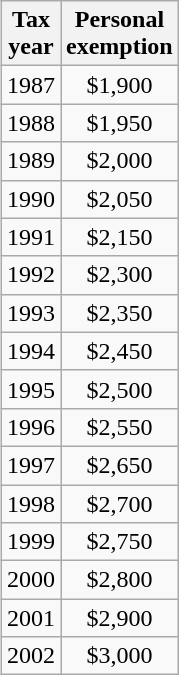<table class="wikitable" border="1" style=width:100px;float:right;margin-left:1em;margin-right:0em;text-align:center>
<tr>
<th>Tax year</th>
<th>Personal <br>exemption</th>
</tr>
<tr>
<td>1987</td>
<td>$1,900</td>
</tr>
<tr>
<td>1988</td>
<td>$1,950</td>
</tr>
<tr>
<td>1989</td>
<td>$2,000</td>
</tr>
<tr>
<td>1990</td>
<td>$2,050</td>
</tr>
<tr>
<td>1991</td>
<td>$2,150</td>
</tr>
<tr>
<td>1992</td>
<td>$2,300</td>
</tr>
<tr>
<td>1993</td>
<td>$2,350</td>
</tr>
<tr>
<td>1994</td>
<td>$2,450</td>
</tr>
<tr>
<td>1995</td>
<td>$2,500</td>
</tr>
<tr>
<td>1996</td>
<td>$2,550</td>
</tr>
<tr>
<td>1997</td>
<td>$2,650</td>
</tr>
<tr>
<td>1998</td>
<td>$2,700</td>
</tr>
<tr>
<td>1999</td>
<td>$2,750</td>
</tr>
<tr>
<td>2000</td>
<td>$2,800</td>
</tr>
<tr>
<td>2001</td>
<td>$2,900</td>
</tr>
<tr>
<td>2002</td>
<td>$3,000</td>
</tr>
</table>
